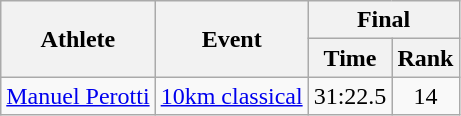<table class="wikitable">
<tr>
<th rowspan="2">Athlete</th>
<th rowspan="2">Event</th>
<th colspan="2">Final</th>
</tr>
<tr>
<th>Time</th>
<th>Rank</th>
</tr>
<tr>
<td rowspan="1"><a href='#'>Manuel Perotti</a></td>
<td><a href='#'>10km classical</a></td>
<td align="center">31:22.5</td>
<td align="center">14</td>
</tr>
</table>
